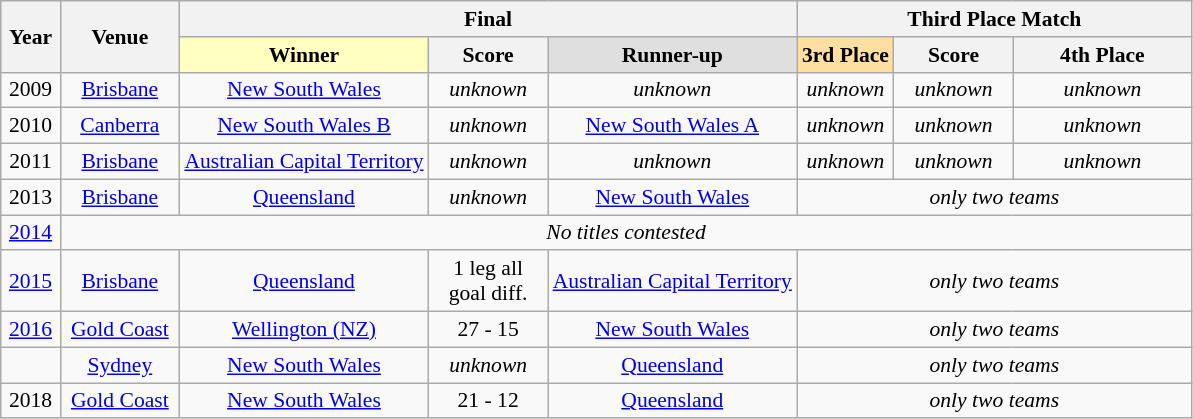<table class="wikitable" style="font-size: 90%; text-align: center;">
<tr>
<th rowspan="2" style="width:5%;">Year</th>
<th rowspan="2" style="width:10%;">Venue</th>
<th colspan="3">Final</th>
<th colspan="3">Third Place Match</th>
</tr>
<tr>
<td style="text-align:center;background:#ffffbf;"><strong>Winner</strong></td>
<th style="width:10%;">Score</th>
<td style="text-align:center; background:#dfdfdf;"><strong>Runner-up</strong></td>
<td style="text-align:center; background:#ffdf9f;"><strong>3rd Place</strong></td>
<th style="width:10%;">Score</th>
<th style="width:15%;">4th Place</th>
</tr>
<tr>
<td>2009</td>
<td><a href='#'>Brisbane</a></td>
<td><a href='#'>New South Wales</a></td>
<td><em>unknown</em></td>
<td><em>unknown</em></td>
<td><em>unknown</em></td>
<td><em>unknown</em></td>
<td><em>unknown</em></td>
</tr>
<tr>
<td>2010</td>
<td><a href='#'>Canberra</a></td>
<td><a href='#'>New South Wales B</a></td>
<td><em>unknown</em></td>
<td><a href='#'>New South Wales A</a></td>
<td><em>unknown</em></td>
<td><em>unknown</em></td>
<td><em>unknown</em></td>
</tr>
<tr>
<td>2011</td>
<td><a href='#'>Brisbane</a></td>
<td><a href='#'>Australian Capital Territory</a></td>
<td><em>unknown</em></td>
<td><em>unknown</em></td>
<td><em>unknown</em></td>
<td><em>unknown</em></td>
<td><em>unknown</em></td>
</tr>
<tr>
<td>2013</td>
<td><a href='#'>Brisbane</a></td>
<td><a href='#'>Queensland</a></td>
<td><em>unknown</em></td>
<td><a href='#'>New South Wales</a></td>
<td colspan=3><em>only two teams</em></td>
</tr>
<tr>
<td><a href='#'>2014</a></td>
<td colspan=7><em>No titles contested</em></td>
</tr>
<tr>
<td><a href='#'>2015</a></td>
<td><a href='#'>Brisbane</a></td>
<td><a href='#'>Queensland</a></td>
<td>1 leg all <br> goal diff.</td>
<td><a href='#'>Australian Capital Territory</a></td>
<td colspan=3><em>only two teams</em></td>
</tr>
<tr>
<td><a href='#'>2016</a></td>
<td><a href='#'>Gold Coast</a></td>
<td><a href='#'>Wellington (NZ)</a></td>
<td>27 - 15</td>
<td><a href='#'>New South Wales</a></td>
<td colspan=3><em>only two teams</em></td>
</tr>
<tr>
<td></td>
<td><a href='#'>Sydney</a></td>
<td><a href='#'>New South Wales</a></td>
<td><em>unknown</em></td>
<td><a href='#'>Queensland</a></td>
<td colspan=3><em>only two teams</em></td>
</tr>
<tr>
<td>2018</td>
<td><a href='#'>Gold Coast</a></td>
<td><a href='#'>New South Wales</a></td>
<td>21 - 12</td>
<td><a href='#'>Queensland</a></td>
<td colspan=3><em>only two teams</em></td>
</tr>
</table>
